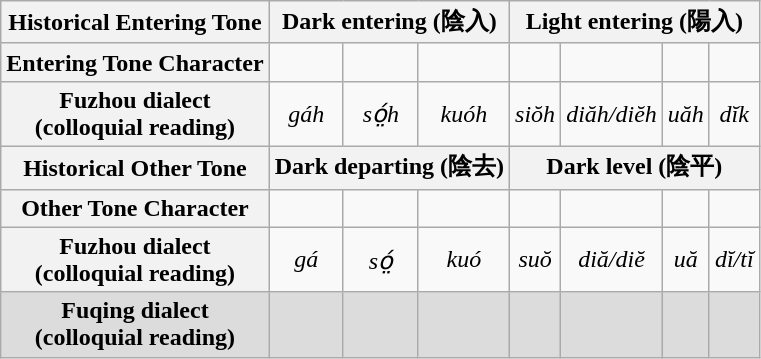<table class="wikitable" style="text-align:center">
<tr>
<th>Historical Entering Tone</th>
<th colspan="3"><strong>Dark entering (陰入)</strong></th>
<th colspan="4"><strong>Light entering (陽入)</strong></th>
</tr>
<tr>
<th>Entering Tone Character</th>
<td></td>
<td></td>
<td></td>
<td></td>
<td></td>
<td></td>
<td></td>
</tr>
<tr>
<th>Fuzhou dialect <br> (colloquial reading)</th>
<td><em>gáh</em><br> </td>
<td><em>só̤h</em> <br> </td>
<td><em>kuóh</em> <br> </td>
<td><em>siŏh</em><br> </td>
<td><em>diăh/diĕh</em><br> </td>
<td><em>uăh</em><br> </td>
<td><em>dĭk</em><br> </td>
</tr>
<tr>
<th>Historical Other Tone</th>
<th colspan="3"><strong>Dark departing (陰去)</strong></th>
<th colspan="4"><strong>Dark level (陰平)</strong></th>
</tr>
<tr>
<th>Other Tone Character</th>
<td></td>
<td></td>
<td></td>
<td></td>
<td></td>
<td></td>
<td></td>
</tr>
<tr>
<th>Fuzhou dialect <br> (colloquial reading)</th>
<td><em>gá</em><br> </td>
<td><em>só̤</em><br> </td>
<td><em>kuó</em><br> </td>
<td><em>suŏ</em><br> </td>
<td><em>diă/diĕ</em><br> </td>
<td><em>uă</em><br> </td>
<td><em>dĭ/tĭ</em><br> </td>
</tr>
<tr>
<th style="background-color: Gainsboro">Fuqing dialect <br> (colloquial reading)</th>
<td style="background-color: Gainsboro"></td>
<td style="background-color: Gainsboro"></td>
<td style="background-color: Gainsboro"></td>
<td style="background-color: Gainsboro"></td>
<td style="background-color: Gainsboro"></td>
<td style="background-color: Gainsboro"></td>
<td style="background-color: Gainsboro"></td>
</tr>
</table>
